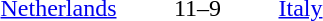<table style="text-align:center">
<tr>
<th width=200></th>
<th width=100></th>
<th width=200></th>
</tr>
<tr>
<td align=right><a href='#'>Netherlands</a> </td>
<td>11–9</td>
<td align=left> <a href='#'>Italy</a></td>
</tr>
</table>
